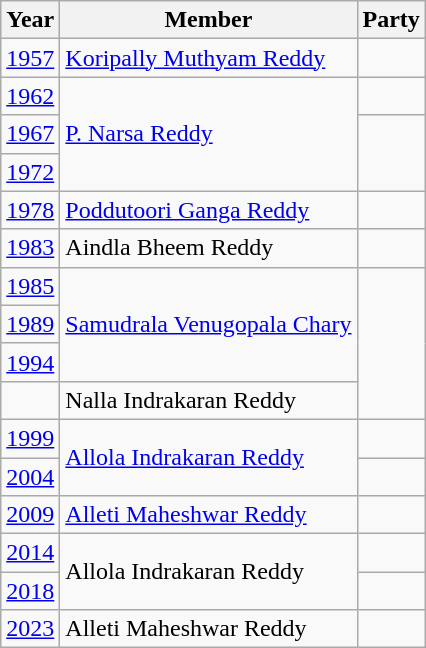<table class="wikitable sortable">
<tr>
<th>Year</th>
<th>Member</th>
<th colspan=2>Party</th>
</tr>
<tr>
<td><a href='#'>1957</a></td>
<td><a href='#'>Koripally Muthyam Reddy</a></td>
<td></td>
</tr>
<tr>
<td><a href='#'>1962</a></td>
<td rowspan=3><a href='#'>P. Narsa Reddy</a></td>
<td></td>
</tr>
<tr>
<td><a href='#'>1967</a></td>
</tr>
<tr>
<td><a href='#'>1972</a></td>
</tr>
<tr>
<td><a href='#'>1978</a></td>
<td><a href='#'>Poddutoori Ganga Reddy</a></td>
<td></td>
</tr>
<tr>
<td><a href='#'>1983</a></td>
<td>Aindla Bheem Reddy</td>
<td></td>
</tr>
<tr>
<td><a href='#'>1985</a></td>
<td rowspan =3><a href='#'>Samudrala Venugopala Chary</a></td>
</tr>
<tr>
<td><a href='#'>1989</a></td>
</tr>
<tr>
<td><a href='#'>1994</a></td>
</tr>
<tr>
<td></td>
<td>Nalla Indrakaran Reddy</td>
</tr>
<tr>
<td><a href='#'>1999</a></td>
<td rowspan =2><a href='#'>Allola Indrakaran Reddy</a></td>
<td></td>
</tr>
<tr>
<td><a href='#'>2004</a></td>
</tr>
<tr>
<td><a href='#'>2009</a></td>
<td><a href='#'>Alleti Maheshwar Reddy</a></td>
<td></td>
</tr>
<tr>
<td><a href='#'>2014</a></td>
<td rowspan =2>Allola Indrakaran Reddy</td>
<td></td>
</tr>
<tr>
<td><a href='#'>2018</a></td>
<td></td>
</tr>
<tr>
<td><a href='#'>2023</a></td>
<td>Alleti Maheshwar Reddy</td>
<td></td>
</tr>
</table>
